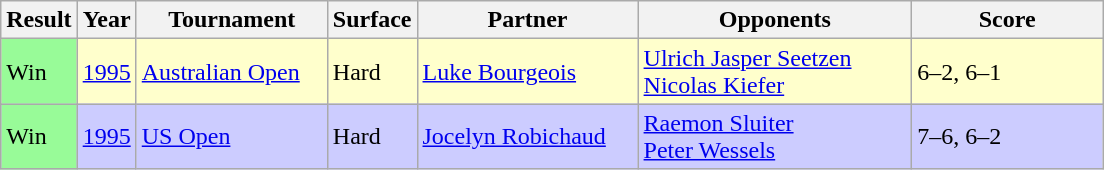<table class="sortable wikitable">
<tr>
<th style="width:40px;">Result</th>
<th style="width:30px;">Year</th>
<th style="width:120px;">Tournament</th>
<th style="width:50px;">Surface</th>
<th style="width:140px;">Partner</th>
<th style="width:175px;">Opponents</th>
<th style="width:120px;" class="unsortable">Score</th>
</tr>
<tr style="background:#ffffcc;">
<td style="background:#98fb98;">Win</td>
<td><a href='#'>1995</a></td>
<td><a href='#'>Australian Open</a></td>
<td>Hard</td>
<td> <a href='#'>Luke Bourgeois</a></td>
<td> <a href='#'>Ulrich Jasper Seetzen</a> <br>  <a href='#'>Nicolas Kiefer</a></td>
<td>6–2, 6–1</td>
</tr>
<tr style="background:#ccccff;">
<td style="background:#98fb98;">Win</td>
<td><a href='#'>1995</a></td>
<td><a href='#'>US Open</a></td>
<td>Hard</td>
<td> <a href='#'>Jocelyn Robichaud</a></td>
<td> <a href='#'>Raemon Sluiter</a> <br>  <a href='#'>Peter Wessels</a></td>
<td>7–6, 6–2</td>
</tr>
</table>
